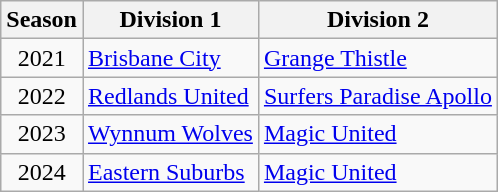<table class="wikitable">
<tr>
<th>Season</th>
<th>Division 1</th>
<th>Division 2</th>
</tr>
<tr>
<td align="center">2021</td>
<td><a href='#'>Brisbane City</a></td>
<td><a href='#'>Grange Thistle</a></td>
</tr>
<tr>
<td align="center">2022</td>
<td><a href='#'>Redlands United</a></td>
<td><a href='#'>Surfers Paradise Apollo</a></td>
</tr>
<tr>
<td align="center">2023</td>
<td><a href='#'>Wynnum Wolves</a></td>
<td><a href='#'>Magic United</a></td>
</tr>
<tr>
<td align="center">2024</td>
<td><a href='#'>Eastern Suburbs</a></td>
<td><a href='#'>Magic United</a></td>
</tr>
</table>
